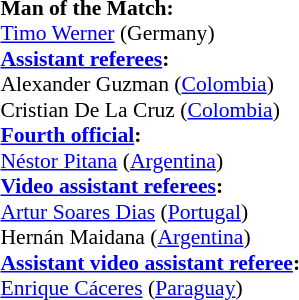<table style="width:100%; font-size:90%;">
<tr>
<td><br><strong>Man of the Match:</strong>
<br><a href='#'>Timo Werner</a> (Germany)<br><strong><a href='#'>Assistant referees</a>:</strong>
<br>Alexander Guzman (<a href='#'>Colombia</a>)
<br>Cristian De La Cruz (<a href='#'>Colombia</a>)
<br><strong><a href='#'>Fourth official</a>:</strong>
<br><a href='#'>Néstor Pitana</a> (<a href='#'>Argentina</a>)
<br><strong><a href='#'>Video assistant referees</a>:</strong>
<br><a href='#'>Artur Soares Dias</a> (<a href='#'>Portugal</a>)
<br>Hernán Maidana (<a href='#'>Argentina</a>)
<br><strong><a href='#'>Assistant video assistant referee</a>:</strong>
<br><a href='#'>Enrique Cáceres</a> (<a href='#'>Paraguay</a>)</td>
</tr>
</table>
